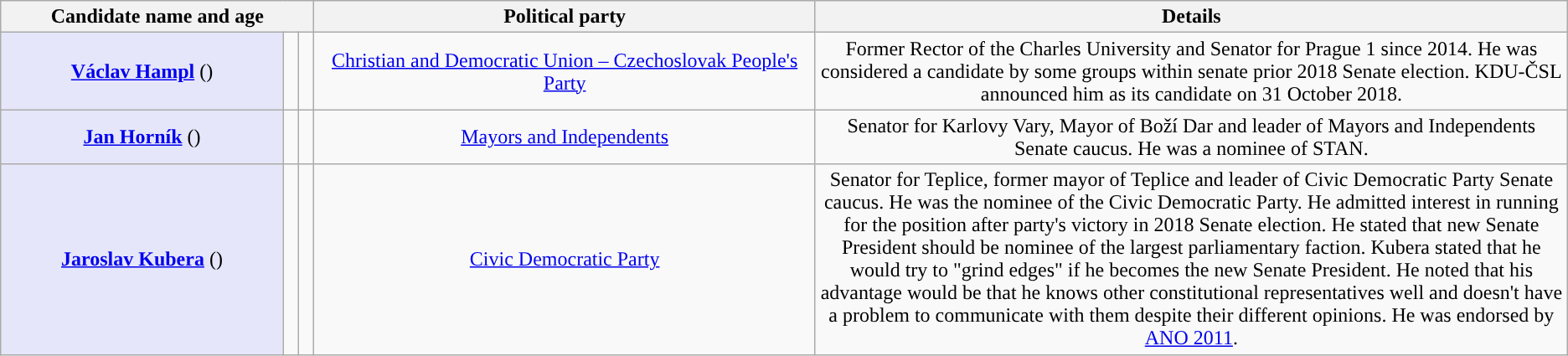<table class="wikitable" style="text-align:center;">
<tr>
<th colspan="3" style="width:20%;">Candidate name and age</th>
<th>Political party</th>
<th style="width:48%;">Details</th>
</tr>
<tr>
<td style="background:lavender;"><strong><a href='#'>Václav Hampl</a></strong> ()</td>
<td></td>
<td style="background-color:"></td>
<td><a href='#'>Christian and Democratic Union – Czechoslovak People's Party</a></td>
<td>Former Rector of the Charles University and Senator for Prague 1 since 2014. He was considered a candidate by some groups within senate prior 2018 Senate election. KDU-ČSL announced him as its candidate on 31 October 2018.</td>
</tr>
<tr>
<td style="background:lavender;"><strong><a href='#'>Jan Horník</a></strong> ()</td>
<td></td>
<td style="background-color:"></td>
<td><a href='#'>Mayors and Independents</a></td>
<td>Senator for Karlovy Vary, Mayor of Boží Dar and leader of Mayors and Independents Senate caucus. He was a nominee of STAN.</td>
</tr>
<tr>
<td style="background:lavender;"><strong><a href='#'>Jaroslav Kubera</a></strong> ()</td>
<td></td>
<td style="background-color:"></td>
<td><a href='#'>Civic Democratic Party</a></td>
<td>Senator for Teplice, former mayor of Teplice and leader of Civic Democratic Party Senate caucus. He was the nominee of the Civic Democratic Party. He admitted interest in running for the position after party's victory in 2018 Senate election. He stated that new Senate President should be nominee of the largest parliamentary faction. Kubera stated that he would try to "grind edges" if he becomes the new Senate President. He noted that his advantage would be that he knows other constitutional representatives well and doesn't have a problem to communicate with them despite their different opinions. He was endorsed by <a href='#'>ANO 2011</a>.</td>
</tr>
</table>
